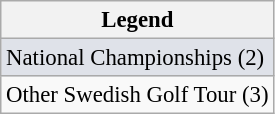<table class="wikitable" style="font-size:95%;">
<tr>
<th>Legend</th>
</tr>
<tr style="background:#dfe2e9">
<td>National Championships (2)</td>
</tr>
<tr>
<td>Other Swedish Golf Tour (3)</td>
</tr>
</table>
